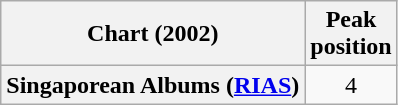<table class="wikitable plainrowheaders">
<tr>
<th>Chart (2002)</th>
<th>Peak<br>position</th>
</tr>
<tr>
<th scope="row">Singaporean Albums (<a href='#'>RIAS</a>)</th>
<td align="center">4</td>
</tr>
</table>
